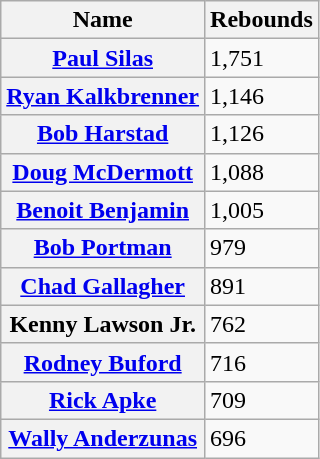<table class="wikitable plainrowheaders">
<tr>
<th>Name</th>
<th>Rebounds</th>
</tr>
<tr>
<th scope="row"><a href='#'>Paul Silas</a></th>
<td>1,751</td>
</tr>
<tr>
<th scope="row"><a href='#'>Ryan Kalkbrenner</a></th>
<td>1,146</td>
</tr>
<tr>
<th scope="row"><a href='#'>Bob Harstad</a></th>
<td>1,126</td>
</tr>
<tr>
<th scope="row"><a href='#'>Doug McDermott</a></th>
<td>1,088</td>
</tr>
<tr>
<th scope="row"><a href='#'>Benoit Benjamin</a></th>
<td>1,005</td>
</tr>
<tr>
<th scope="row"><a href='#'>Bob Portman</a></th>
<td>979</td>
</tr>
<tr>
<th scope="row"><a href='#'>Chad Gallagher</a></th>
<td>891</td>
</tr>
<tr>
<th scope="row">Kenny Lawson Jr.</th>
<td>762</td>
</tr>
<tr>
<th scope="row"><a href='#'>Rodney Buford</a></th>
<td>716</td>
</tr>
<tr>
<th scope="row"><a href='#'>Rick Apke</a></th>
<td>709</td>
</tr>
<tr>
<th scope="row"><a href='#'>Wally Anderzunas</a></th>
<td>696</td>
</tr>
</table>
